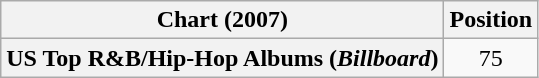<table class="wikitable sortable plainrowheaders">
<tr>
<th scope="col">Chart (2007)</th>
<th scope="col">Position</th>
</tr>
<tr>
<th scope="row">US Top R&B/Hip-Hop Albums (<em>Billboard</em>)</th>
<td style="text-align:center;">75</td>
</tr>
</table>
